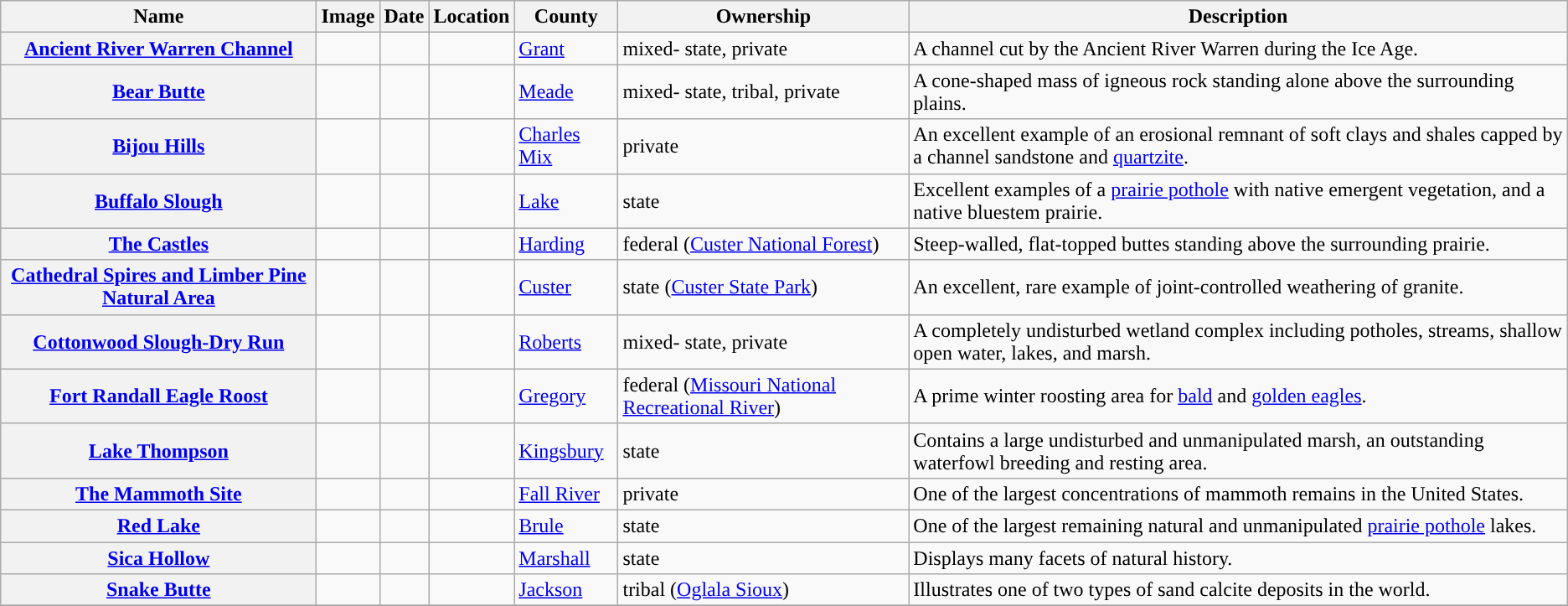<table class="wikitable sortable" align="center">
<tr>
<th style="background-color:">Name</th>
<th style="background-color:">Image</th>
<th style="background-color:">Date</th>
<th style="background-color:">Location</th>
<th style="background-color:">County</th>
<th style="background-color:">Ownership</th>
<th style="background-color:">Description</th>
</tr>
<tr>
<th><a href='#'>Ancient River Warren Channel</a></th>
<td></td>
<td></td>
<td></td>
<td><a href='#'>Grant</a></td>
<td>mixed- state, private</td>
<td>A channel cut by the Ancient River Warren during the Ice Age.</td>
</tr>
<tr>
<th><a href='#'>Bear Butte</a></th>
<td></td>
<td></td>
<td></td>
<td><a href='#'>Meade</a></td>
<td>mixed- state, tribal, private</td>
<td>A cone-shaped mass of igneous rock standing alone  above the surrounding plains.</td>
</tr>
<tr>
<th><a href='#'>Bijou Hills</a></th>
<td></td>
<td></td>
<td></td>
<td><a href='#'>Charles Mix</a></td>
<td>private</td>
<td>An excellent example of an erosional remnant of soft clays and shales capped by a channel sandstone and <a href='#'>quartzite</a>.</td>
</tr>
<tr>
<th><a href='#'>Buffalo Slough</a></th>
<td></td>
<td></td>
<td></td>
<td><a href='#'>Lake</a></td>
<td>state</td>
<td>Excellent examples of a <a href='#'>prairie pothole</a> with native emergent vegetation, and a native bluestem prairie.</td>
</tr>
<tr>
<th><a href='#'>The Castles</a></th>
<td></td>
<td></td>
<td></td>
<td><a href='#'>Harding</a></td>
<td>federal (<a href='#'>Custer National Forest</a>)</td>
<td>Steep-walled, flat-topped buttes standing  above the surrounding prairie.</td>
</tr>
<tr>
<th><a href='#'>Cathedral Spires and Limber Pine Natural Area</a></th>
<td></td>
<td></td>
<td></td>
<td><a href='#'>Custer</a></td>
<td>state (<a href='#'>Custer State Park</a>)</td>
<td>An excellent, rare example of joint-controlled weathering of granite.</td>
</tr>
<tr>
<th><a href='#'>Cottonwood Slough-Dry Run</a></th>
<td></td>
<td></td>
<td></td>
<td><a href='#'>Roberts</a></td>
<td>mixed- state, private</td>
<td>A completely undisturbed wetland complex including potholes, streams, shallow open water, lakes, and marsh.</td>
</tr>
<tr>
<th><a href='#'>Fort Randall Eagle Roost</a></th>
<td></td>
<td></td>
<td></td>
<td><a href='#'>Gregory</a></td>
<td>federal (<a href='#'>Missouri National Recreational River</a>)</td>
<td>A prime winter roosting area for <a href='#'>bald</a> and <a href='#'>golden eagles</a>.</td>
</tr>
<tr>
<th><a href='#'>Lake Thompson</a></th>
<td></td>
<td></td>
<td></td>
<td><a href='#'>Kingsbury</a></td>
<td>state</td>
<td>Contains a large undisturbed and unmanipulated marsh, an outstanding waterfowl breeding and resting area.</td>
</tr>
<tr>
<th><a href='#'>The Mammoth Site</a></th>
<td></td>
<td></td>
<td></td>
<td><a href='#'>Fall River</a></td>
<td>private</td>
<td>One of the largest concentrations of mammoth remains in the United States.</td>
</tr>
<tr>
<th><a href='#'>Red Lake</a></th>
<td></td>
<td></td>
<td></td>
<td><a href='#'>Brule</a></td>
<td>state</td>
<td>One of the largest remaining natural and unmanipulated <a href='#'>prairie pothole</a> lakes.</td>
</tr>
<tr>
<th><a href='#'>Sica Hollow</a></th>
<td></td>
<td></td>
<td></td>
<td><a href='#'>Marshall</a></td>
<td>state</td>
<td>Displays many facets of natural history.</td>
</tr>
<tr>
<th><a href='#'>Snake Butte</a></th>
<td></td>
<td></td>
<td></td>
<td><a href='#'>Jackson</a></td>
<td>tribal (<a href='#'>Oglala Sioux</a>)</td>
<td>Illustrates one of two types of sand calcite deposits in the world.</td>
</tr>
<tr>
</tr>
</table>
